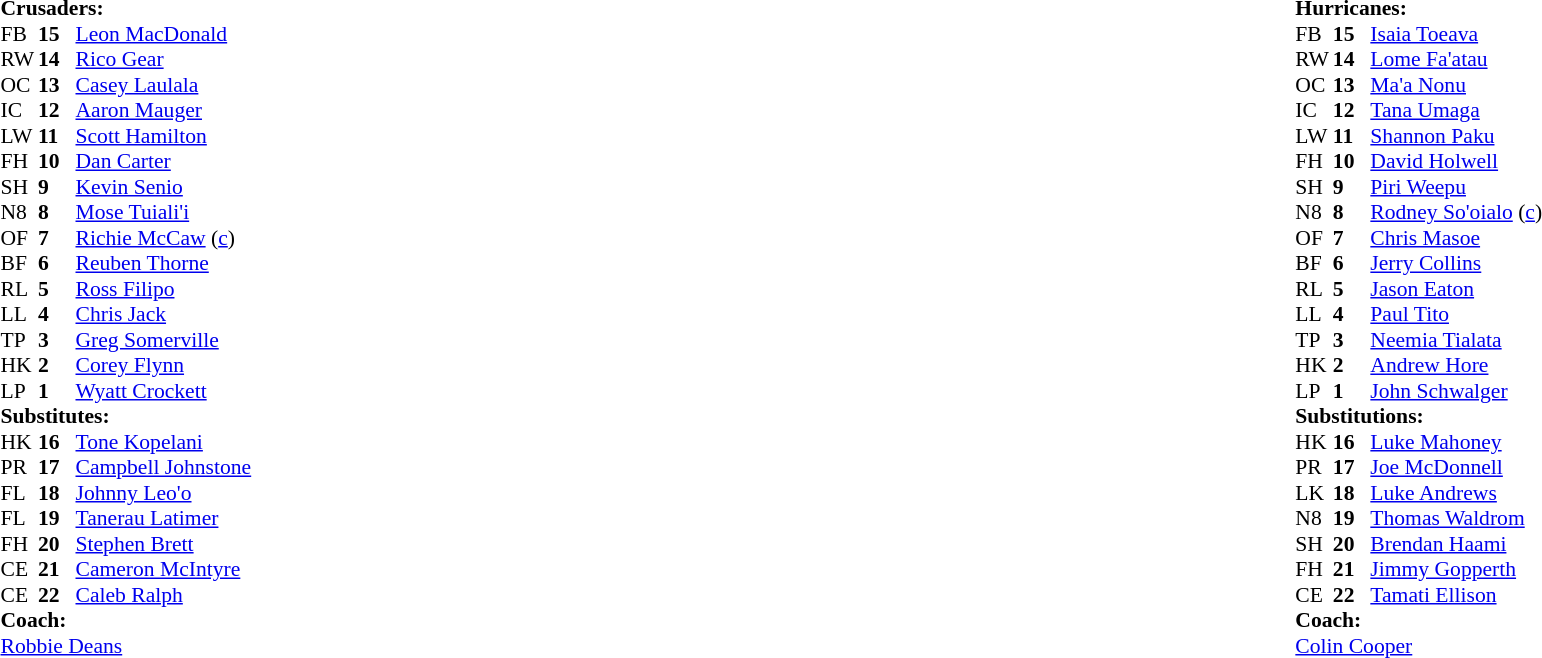<table style="width:100%;">
<tr>
<td style="vertical-align:top; width:50%;"><br><table style="font-size: 90%" cellspacing="0" cellpadding="0">
<tr>
<td colspan="4"><strong>Crusaders:</strong></td>
</tr>
<tr>
<th width="25"></th>
<th width="25"></th>
</tr>
<tr>
<td>FB</td>
<td><strong>15</strong></td>
<td><a href='#'>Leon MacDonald</a></td>
</tr>
<tr>
<td>RW</td>
<td><strong>14</strong></td>
<td><a href='#'>Rico Gear</a></td>
</tr>
<tr>
<td>OC</td>
<td><strong>13</strong></td>
<td><a href='#'>Casey Laulala</a></td>
</tr>
<tr>
<td>IC</td>
<td><strong>12</strong></td>
<td><a href='#'>Aaron Mauger</a></td>
</tr>
<tr>
<td>LW</td>
<td><strong>11</strong></td>
<td><a href='#'>Scott Hamilton</a></td>
</tr>
<tr>
<td>FH</td>
<td><strong>10</strong></td>
<td><a href='#'>Dan Carter</a></td>
</tr>
<tr>
<td>SH</td>
<td><strong>9</strong></td>
<td><a href='#'>Kevin Senio</a></td>
</tr>
<tr>
<td>N8</td>
<td><strong>8</strong></td>
<td><a href='#'>Mose Tuiali'i</a></td>
</tr>
<tr>
<td>OF</td>
<td><strong>7</strong></td>
<td><a href='#'>Richie McCaw</a> (<a href='#'>c</a>)</td>
</tr>
<tr>
<td>BF</td>
<td><strong>6</strong></td>
<td><a href='#'>Reuben Thorne</a></td>
</tr>
<tr>
<td>RL</td>
<td><strong>5</strong></td>
<td><a href='#'>Ross Filipo</a></td>
</tr>
<tr>
<td>LL</td>
<td><strong>4</strong></td>
<td><a href='#'>Chris Jack</a></td>
</tr>
<tr>
<td>TP</td>
<td><strong>3</strong></td>
<td><a href='#'>Greg Somerville</a></td>
</tr>
<tr>
<td>HK</td>
<td><strong>2</strong></td>
<td><a href='#'>Corey Flynn</a></td>
</tr>
<tr>
<td>LP</td>
<td><strong>1</strong></td>
<td><a href='#'>Wyatt Crockett</a></td>
</tr>
<tr>
<td colspan=3><strong>Substitutes:</strong></td>
</tr>
<tr>
<td>HK</td>
<td><strong>16</strong></td>
<td><a href='#'>Tone Kopelani</a></td>
</tr>
<tr>
<td>PR</td>
<td><strong>17</strong></td>
<td><a href='#'>Campbell Johnstone</a></td>
</tr>
<tr>
<td>FL</td>
<td><strong>18</strong></td>
<td><a href='#'>Johnny Leo'o</a></td>
</tr>
<tr>
<td>FL</td>
<td><strong>19</strong></td>
<td><a href='#'>Tanerau Latimer</a></td>
</tr>
<tr>
<td>FH</td>
<td><strong>20</strong></td>
<td><a href='#'>Stephen Brett</a></td>
</tr>
<tr>
<td>CE</td>
<td><strong>21</strong></td>
<td><a href='#'>Cameron McIntyre</a></td>
</tr>
<tr>
<td>CE</td>
<td><strong>22</strong></td>
<td><a href='#'>Caleb Ralph</a></td>
</tr>
<tr>
<td colspan="3"><strong>Coach:</strong></td>
</tr>
<tr>
<td colspan="4"> <a href='#'>Robbie Deans</a></td>
</tr>
</table>
</td>
<td style="vertical-align:top"></td>
<td style="vertical-align:top; width:50%;"><br><table cellspacing="0" cellpadding="0" style="font-size:90%; margin:auto;">
<tr>
<td colspan="4"><strong>Hurricanes:</strong></td>
</tr>
<tr>
<th width="25"></th>
<th width="25"></th>
</tr>
<tr>
<td>FB</td>
<td><strong>15</strong></td>
<td><a href='#'>Isaia Toeava</a></td>
</tr>
<tr>
<td>RW</td>
<td><strong>14</strong></td>
<td><a href='#'>Lome Fa'atau</a></td>
</tr>
<tr>
<td>OC</td>
<td><strong>13</strong></td>
<td><a href='#'>Ma'a Nonu</a></td>
</tr>
<tr>
<td>IC</td>
<td><strong>12</strong></td>
<td><a href='#'>Tana Umaga</a></td>
</tr>
<tr>
<td>LW</td>
<td><strong>11</strong></td>
<td><a href='#'>Shannon Paku</a></td>
</tr>
<tr>
<td>FH</td>
<td><strong>10</strong></td>
<td><a href='#'>David Holwell</a></td>
</tr>
<tr>
<td>SH</td>
<td><strong>9</strong></td>
<td><a href='#'>Piri Weepu</a></td>
</tr>
<tr>
<td>N8</td>
<td><strong>8</strong></td>
<td><a href='#'>Rodney So'oialo</a> (<a href='#'>c</a>)</td>
</tr>
<tr>
<td>OF</td>
<td><strong>7</strong></td>
<td><a href='#'>Chris Masoe</a></td>
</tr>
<tr>
<td>BF</td>
<td><strong>6</strong></td>
<td><a href='#'>Jerry Collins</a></td>
</tr>
<tr>
<td>RL</td>
<td><strong>5</strong></td>
<td><a href='#'>Jason Eaton</a></td>
</tr>
<tr>
<td>LL</td>
<td><strong>4</strong></td>
<td><a href='#'>Paul Tito</a></td>
</tr>
<tr>
<td>TP</td>
<td><strong>3</strong></td>
<td><a href='#'>Neemia Tialata</a></td>
</tr>
<tr>
<td>HK</td>
<td><strong>2</strong></td>
<td><a href='#'>Andrew Hore</a></td>
</tr>
<tr>
<td>LP</td>
<td><strong>1</strong></td>
<td><a href='#'>John Schwalger</a></td>
</tr>
<tr>
<td colspan=3><strong>Substitutions:</strong></td>
</tr>
<tr>
<td>HK</td>
<td><strong>16</strong></td>
<td><a href='#'>Luke Mahoney</a></td>
</tr>
<tr>
<td>PR</td>
<td><strong>17</strong></td>
<td><a href='#'>Joe McDonnell</a></td>
</tr>
<tr>
<td>LK</td>
<td><strong>18</strong></td>
<td><a href='#'>Luke Andrews</a></td>
</tr>
<tr>
<td>N8</td>
<td><strong>19</strong></td>
<td><a href='#'>Thomas Waldrom</a></td>
</tr>
<tr>
<td>SH</td>
<td><strong>20</strong></td>
<td><a href='#'>Brendan Haami</a></td>
</tr>
<tr>
<td>FH</td>
<td><strong>21</strong></td>
<td><a href='#'>Jimmy Gopperth</a></td>
</tr>
<tr>
<td>CE</td>
<td><strong>22</strong></td>
<td><a href='#'>Tamati Ellison</a></td>
</tr>
<tr>
<td colspan="3"><strong>Coach:</strong></td>
</tr>
<tr>
<td colspan="4"> <a href='#'>Colin Cooper</a></td>
</tr>
</table>
</td>
</tr>
</table>
